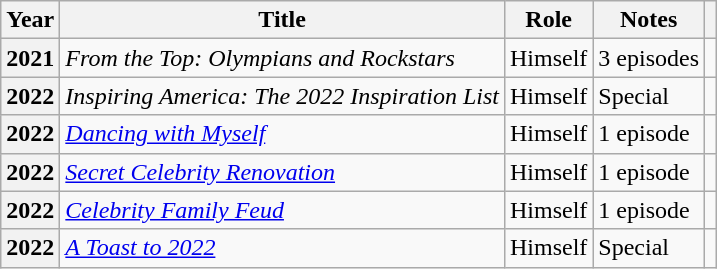<table class="wikitable plainrowheaders sortable" style="margin-right: 0;">
<tr>
<th scope="col">Year</th>
<th scope="col">Title</th>
<th scope="col">Role</th>
<th scope="col" class="unsortable">Notes</th>
<th scope="col" class="unsortable"></th>
</tr>
<tr>
<th scope="row">2021</th>
<td><em>From the Top: Olympians and Rockstars</em></td>
<td>Himself</td>
<td>3 episodes</td>
<td style="text-align:center;"></td>
</tr>
<tr>
<th scope="row">2022</th>
<td><em>Inspiring America: The 2022 Inspiration List</em></td>
<td>Himself</td>
<td>Special</td>
<td style="text-align:center;"></td>
</tr>
<tr>
<th scope="row">2022</th>
<td><em><a href='#'>Dancing with Myself</a></em></td>
<td>Himself</td>
<td>1 episode</td>
<td style="text-align:center;"></td>
</tr>
<tr>
<th scope="row">2022</th>
<td><em><a href='#'>Secret Celebrity Renovation</a></em></td>
<td>Himself</td>
<td>1 episode</td>
<td style="text-align:center;"></td>
</tr>
<tr>
<th scope="row">2022</th>
<td><em><a href='#'>Celebrity Family Feud</a></em></td>
<td>Himself</td>
<td>1 episode</td>
<td style="text-align:center;"></td>
</tr>
<tr>
<th scope="row">2022</th>
<td><em><a href='#'>A Toast to 2022</a></em></td>
<td>Himself</td>
<td>Special</td>
<td style="text-align:center;"></td>
</tr>
</table>
